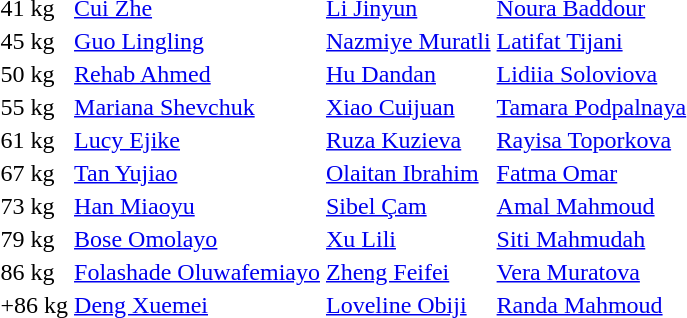<table>
<tr>
<td>41 kg</td>
<td><a href='#'>Cui Zhe</a> <br></td>
<td><a href='#'>Li Jinyun</a> <br></td>
<td><a href='#'>Noura Baddour</a> <br></td>
</tr>
<tr>
<td>45 kg</td>
<td><a href='#'>Guo Lingling</a><br> </td>
<td><a href='#'>Nazmiye Muratli</a><br> </td>
<td><a href='#'>Latifat Tijani</a> <br></td>
</tr>
<tr>
<td>50 kg</td>
<td><a href='#'>Rehab Ahmed</a><br> </td>
<td><a href='#'>Hu Dandan</a><br> </td>
<td><a href='#'>Lidiia Soloviova</a><br> </td>
</tr>
<tr>
<td>55 kg</td>
<td><a href='#'>Mariana Shevchuk</a><br> </td>
<td><a href='#'>Xiao Cuijuan</a><br> </td>
<td><a href='#'>Tamara Podpalnaya</a><br> </td>
</tr>
<tr>
<td>61 kg</td>
<td><a href='#'>Lucy Ejike</a><br> </td>
<td><a href='#'>Ruza Kuzieva</a><br> </td>
<td><a href='#'>Rayisa Toporkova</a><br> </td>
</tr>
<tr>
<td>67 kg</td>
<td><a href='#'>Tan Yujiao</a><br> </td>
<td><a href='#'>Olaitan Ibrahim</a><br> </td>
<td><a href='#'>Fatma Omar</a><br> </td>
</tr>
<tr>
<td>73 kg</td>
<td><a href='#'>Han Miaoyu</a><br> </td>
<td><a href='#'>Sibel Çam</a><br> </td>
<td><a href='#'>Amal Mahmoud</a><br> </td>
</tr>
<tr>
<td>79 kg</td>
<td><a href='#'>Bose Omolayo</a><br> </td>
<td><a href='#'>Xu Lili</a><br> </td>
<td><a href='#'>Siti Mahmudah</a><br> </td>
</tr>
<tr>
<td>86 kg</td>
<td><a href='#'>Folashade Oluwafemiayo</a><br> </td>
<td><a href='#'>Zheng Feifei</a><br> </td>
<td><a href='#'>Vera Muratova</a><br> </td>
</tr>
<tr>
<td>+86 kg</td>
<td><a href='#'>Deng Xuemei</a><br> </td>
<td><a href='#'>Loveline Obiji</a><br> </td>
<td><a href='#'>Randa Mahmoud</a><br> </td>
</tr>
</table>
